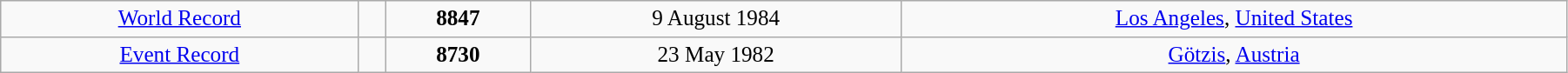<table class="wikitable" style=" text-align:center; font-size:105%;" width="95%">
<tr>
<td><a href='#'>World Record</a></td>
<td></td>
<td><strong>8847</strong> </td>
<td>9 August 1984</td>
<td> <a href='#'>Los Angeles</a>, <a href='#'>United States</a></td>
</tr>
<tr>
<td><a href='#'>Event Record</a></td>
<td></td>
<td><strong>8730</strong></td>
<td>23 May 1982</td>
<td> <a href='#'>Götzis</a>, <a href='#'>Austria</a></td>
</tr>
</table>
